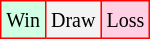<table class="wikitable">
<tr>
<td style="background-color: #d0ffe3; border:1px solid red;"><small>Win</small></td>
<td style="background-color: #f3f3f3; border:1px solid red;"><small>Draw</small></td>
<td style="background-color: #ffd0e3; border:1px solid red;"><small>Loss</small></td>
</tr>
</table>
